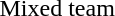<table>
<tr>
<td>Mixed team</td>
<td></td>
<td></td>
<td></td>
</tr>
</table>
